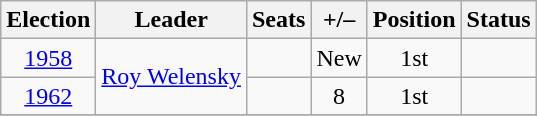<table class="wikitable" style="text-align:center">
<tr>
<th>Election</th>
<th>Leader</th>
<th>Seats</th>
<th>+/–</th>
<th>Position</th>
<th>Status</th>
</tr>
<tr>
<td><a href='#'>1958</a></td>
<td rowspan="2"><a href='#'>Roy Welensky</a></td>
<td></td>
<td>New</td>
<td>1st</td>
<td></td>
</tr>
<tr>
<td><a href='#'>1962</a></td>
<td></td>
<td> 8</td>
<td> 1st</td>
<td></td>
</tr>
<tr>
</tr>
</table>
